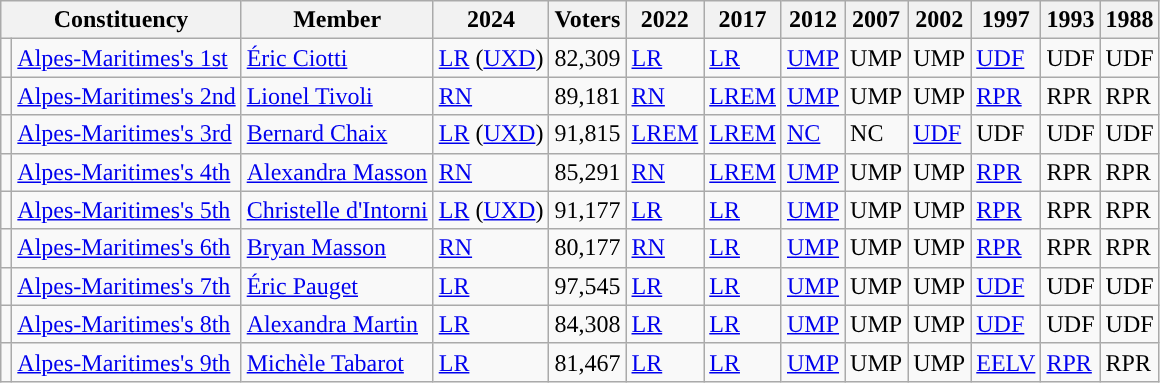<table class="wikitable sortable">
<tr>
<th colspan="2">Constituency</th>
<th>Member</th>
<th>2024</th>
<th>Voters</th>
<th>2022</th>
<th>2017</th>
<th>2012</th>
<th>2007</th>
<th>2002</th>
<th>1997</th>
<th>1993</th>
<th>1988</th>
</tr>
<tr>
<td style="background-color: "></td>
<td><a href='#'>Alpes-Maritimes's 1st</a></td>
<td><a href='#'>Éric Ciotti</a></td>
<td><a href='#'>LR</a> (<a href='#'>UXD</a>)</td>
<td>82,309</td>
<td><a href='#'>LR</a></td>
<td><a href='#'>LR</a></td>
<td bgcolor=><a href='#'>UMP</a></td>
<td bgcolor=>UMP</td>
<td bgcolor=>UMP</td>
<td bgcolor=><a href='#'>UDF</a></td>
<td bgcolor=>UDF</td>
<td bgcolor=>UDF</td>
</tr>
<tr>
<td style="background-color: "></td>
<td><a href='#'>Alpes-Maritimes's 2nd</a></td>
<td><a href='#'>Lionel Tivoli</a></td>
<td><a href='#'>RN</a></td>
<td>89,181</td>
<td><a href='#'>RN</a></td>
<td><a href='#'>LREM</a></td>
<td bgcolor=><a href='#'>UMP</a></td>
<td bgcolor=>UMP</td>
<td bgcolor=>UMP</td>
<td bgcolor=><a href='#'>RPR</a></td>
<td bgcolor=>RPR</td>
<td bgcolor=>RPR</td>
</tr>
<tr>
<td style="background-color: "></td>
<td><a href='#'>Alpes-Maritimes's 3rd</a></td>
<td><a href='#'>Bernard Chaix</a></td>
<td><a href='#'>LR</a> (<a href='#'>UXD</a>)</td>
<td>91,815</td>
<td><a href='#'>LREM</a></td>
<td><a href='#'>LREM</a></td>
<td bgcolor=><a href='#'>NC</a></td>
<td bgcolor=>NC</td>
<td bgcolor=><a href='#'>UDF</a></td>
<td bgcolor=>UDF</td>
<td bgcolor=>UDF</td>
<td bgcolor=>UDF</td>
</tr>
<tr>
<td style="background-color: "></td>
<td><a href='#'>Alpes-Maritimes's 4th</a></td>
<td><a href='#'>Alexandra Masson</a></td>
<td><a href='#'>RN</a></td>
<td>85,291</td>
<td><a href='#'>RN</a></td>
<td><a href='#'>LREM</a></td>
<td bgcolor=><a href='#'>UMP</a></td>
<td bgcolor=>UMP</td>
<td bgcolor=>UMP</td>
<td bgcolor=><a href='#'>RPR</a></td>
<td bgcolor=>RPR</td>
<td bgcolor=>RPR</td>
</tr>
<tr>
<td style="background-color: "></td>
<td><a href='#'>Alpes-Maritimes's 5th</a></td>
<td><a href='#'>Christelle d'Intorni</a></td>
<td><a href='#'>LR</a> (<a href='#'>UXD</a>)</td>
<td>91,177</td>
<td><a href='#'>LR</a></td>
<td><a href='#'>LR</a></td>
<td bgcolor=><a href='#'>UMP</a></td>
<td bgcolor=>UMP</td>
<td bgcolor=>UMP</td>
<td bgcolor=><a href='#'>RPR</a></td>
<td bgcolor=>RPR</td>
<td bgcolor=>RPR</td>
</tr>
<tr>
<td style="background-color: "></td>
<td><a href='#'>Alpes-Maritimes's 6th</a></td>
<td><a href='#'>Bryan Masson</a></td>
<td><a href='#'>RN</a></td>
<td>80,177</td>
<td><a href='#'>RN</a></td>
<td><a href='#'>LR</a></td>
<td bgcolor=><a href='#'>UMP</a></td>
<td bgcolor=>UMP</td>
<td bgcolor=>UMP</td>
<td bgcolor=><a href='#'>RPR</a></td>
<td bgcolor=>RPR</td>
<td bgcolor=>RPR</td>
</tr>
<tr>
<td style="background-color: "></td>
<td><a href='#'>Alpes-Maritimes's 7th</a></td>
<td><a href='#'>Éric Pauget</a></td>
<td><a href='#'>LR</a></td>
<td>97,545</td>
<td><a href='#'>LR</a></td>
<td><a href='#'>LR</a></td>
<td bgcolor=><a href='#'>UMP</a></td>
<td bgcolor=>UMP</td>
<td bgcolor=>UMP</td>
<td bgcolor=><a href='#'>UDF</a></td>
<td bgcolor=>UDF</td>
<td bgcolor=>UDF</td>
</tr>
<tr>
<td style="background-color: "></td>
<td><a href='#'>Alpes-Maritimes's 8th</a></td>
<td><a href='#'>Alexandra Martin</a></td>
<td><a href='#'>LR</a></td>
<td>84,308</td>
<td><a href='#'>LR</a></td>
<td><a href='#'>LR</a></td>
<td bgcolor=><a href='#'>UMP</a></td>
<td bgcolor=>UMP</td>
<td bgcolor=>UMP</td>
<td bgcolor=><a href='#'>UDF</a></td>
<td bgcolor=>UDF</td>
<td bgcolor=>UDF</td>
</tr>
<tr>
<td style="background-color: "></td>
<td><a href='#'>Alpes-Maritimes's 9th</a></td>
<td><a href='#'>Michèle Tabarot</a></td>
<td><a href='#'>LR</a></td>
<td>81,467</td>
<td><a href='#'>LR</a></td>
<td><a href='#'>LR</a></td>
<td bgcolor=><a href='#'>UMP</a></td>
<td bgcolor=>UMP</td>
<td bgcolor=>UMP</td>
<td bgcolor=><a href='#'>EELV</a></td>
<td bgcolor=><a href='#'>RPR</a></td>
<td bgcolor=>RPR</td>
</tr>
</table>
